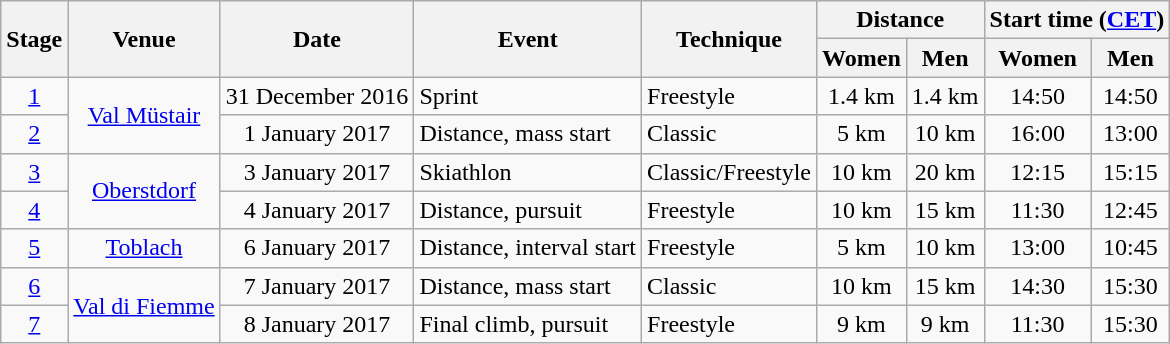<table class="wikitable">
<tr>
<th rowspan=2>Stage</th>
<th rowspan=2>Venue</th>
<th rowspan=2>Date</th>
<th rowspan=2>Event</th>
<th rowspan=2>Technique</th>
<th colspan=2>Distance</th>
<th colspan=2>Start time (<a href='#'>CET</a>)</th>
</tr>
<tr>
<th>Women</th>
<th>Men</th>
<th>Women</th>
<th>Men</th>
</tr>
<tr align="center">
<td><a href='#'>1</a></td>
<td rowspan=2 align="center"><a href='#'>Val Müstair</a> </td>
<td>31 December 2016</td>
<td align="left">Sprint</td>
<td align="left">Freestyle</td>
<td>1.4 km</td>
<td>1.4 km</td>
<td>14:50</td>
<td>14:50</td>
</tr>
<tr align="center">
<td><a href='#'>2</a></td>
<td>1 January 2017</td>
<td align="left">Distance, mass start</td>
<td align="left">Classic</td>
<td>5 km</td>
<td>10 km</td>
<td>16:00</td>
<td>13:00</td>
</tr>
<tr align="center">
<td><a href='#'>3</a></td>
<td rowspan=2 align="center"><a href='#'>Oberstdorf</a> </td>
<td>3 January 2017</td>
<td align="left">Skiathlon</td>
<td align="left">Classic/Freestyle</td>
<td>10 km</td>
<td>20 km</td>
<td>12:15</td>
<td>15:15</td>
</tr>
<tr align="center">
<td><a href='#'>4</a></td>
<td>4 January 2017</td>
<td align="left">Distance, pursuit</td>
<td align="left">Freestyle</td>
<td>10 km</td>
<td>15 km</td>
<td>11:30</td>
<td>12:45</td>
</tr>
<tr align="center">
<td><a href='#'>5</a></td>
<td><a href='#'>Toblach</a> </td>
<td>6 January 2017</td>
<td align="left">Distance, interval start</td>
<td align="left">Freestyle</td>
<td>5 km</td>
<td>10 km</td>
<td>13:00</td>
<td>10:45</td>
</tr>
<tr align="center">
<td><a href='#'>6</a></td>
<td rowspan=2 align="center"><a href='#'>Val di Fiemme</a> </td>
<td>7 January 2017</td>
<td align="left">Distance, mass start</td>
<td align="left">Classic</td>
<td>10 km</td>
<td>15 km</td>
<td>14:30</td>
<td>15:30</td>
</tr>
<tr align="center">
<td><a href='#'>7</a></td>
<td>8 January 2017</td>
<td align="left">Final climb, pursuit</td>
<td align="left">Freestyle</td>
<td>9 km</td>
<td>9 km</td>
<td>11:30</td>
<td>15:30</td>
</tr>
</table>
